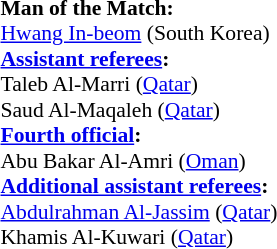<table style="width:100%; font-size:90%;">
<tr>
<td><br><strong>Man of the Match:</strong>
<br><a href='#'>Hwang In-beom</a> (South Korea)<br><strong><a href='#'>Assistant referees</a>:</strong>
<br>Taleb Al-Marri (<a href='#'>Qatar</a>)
<br>Saud Al-Maqaleh (<a href='#'>Qatar</a>)
<br><strong><a href='#'>Fourth official</a>:</strong>
<br>Abu Bakar Al-Amri (<a href='#'>Oman</a>)
<br><strong><a href='#'>Additional assistant referees</a>:</strong>
<br><a href='#'>Abdulrahman Al-Jassim</a> (<a href='#'>Qatar</a>)
<br>Khamis Al-Kuwari (<a href='#'>Qatar</a>)</td>
</tr>
</table>
